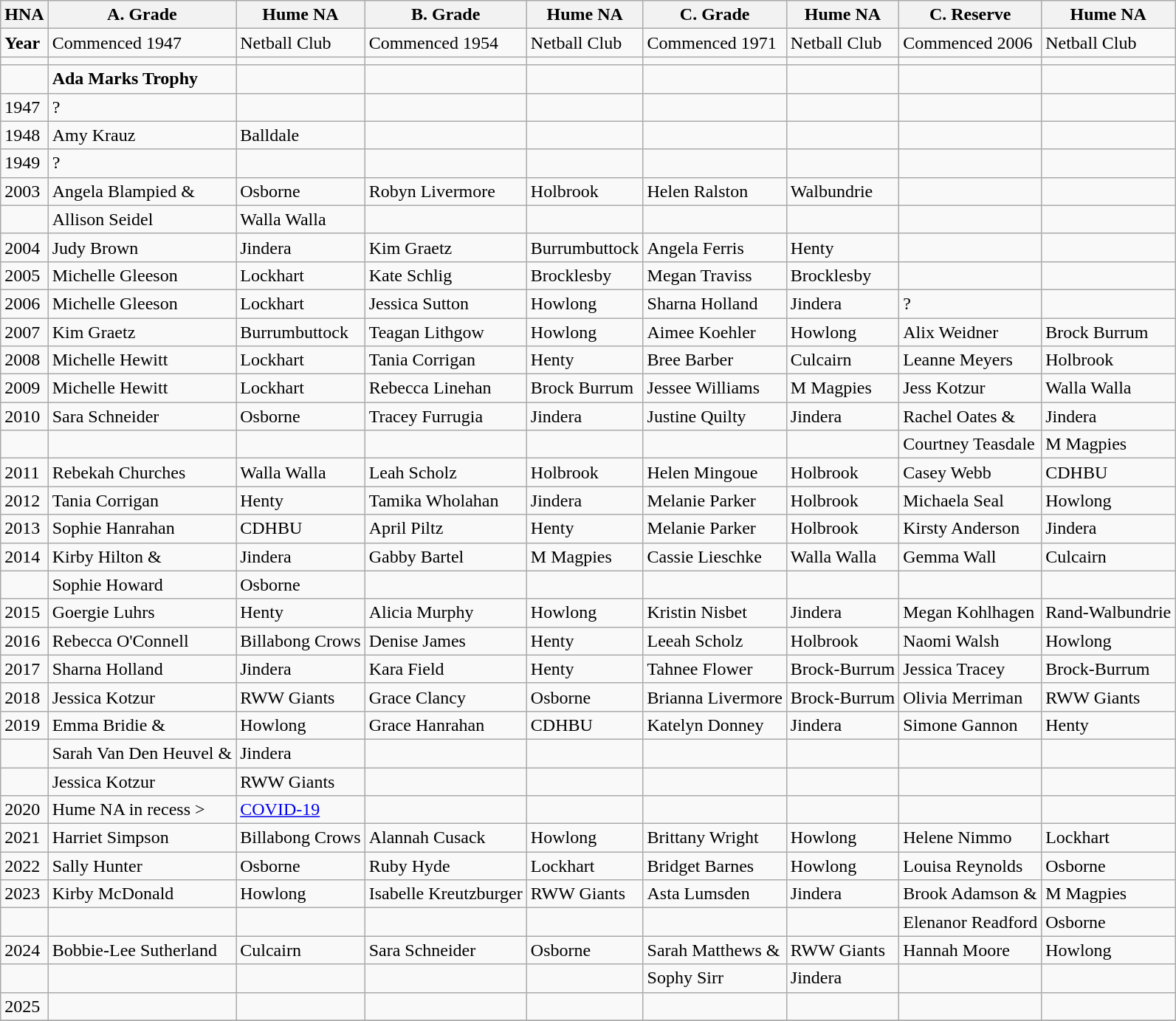<table class="wikitable collapsible collapsed">
<tr>
<th>HNA</th>
<th><span>A. Grade</span></th>
<th>Hume NA</th>
<th><span>B. Grade</span></th>
<th>Hume NA</th>
<th><span>C. Grade</span></th>
<th>Hume NA</th>
<th><span>C. Reserve</span></th>
<th>Hume NA</th>
</tr>
<tr>
<td><strong>Year</strong></td>
<td>Commenced 1947</td>
<td>Netball Club</td>
<td>Commenced 1954</td>
<td>Netball Club</td>
<td>Commenced 1971</td>
<td>Netball Club</td>
<td>Commenced 2006</td>
<td>Netball Club</td>
</tr>
<tr>
<td></td>
<td></td>
<td></td>
<td></td>
<td></td>
<td></td>
<td></td>
<td></td>
<td></td>
</tr>
<tr>
<td></td>
<td><strong>Ada Marks Trophy</strong></td>
<td></td>
<td></td>
<td></td>
<td></td>
<td></td>
<td></td>
<td></td>
</tr>
<tr>
<td>1947</td>
<td>?</td>
<td></td>
<td></td>
<td></td>
<td></td>
<td></td>
<td></td>
<td></td>
</tr>
<tr>
<td>1948</td>
<td>Amy Krauz</td>
<td>Balldale</td>
<td></td>
<td></td>
<td></td>
<td></td>
<td></td>
<td></td>
</tr>
<tr>
<td>1949</td>
<td>?</td>
<td></td>
<td></td>
<td></td>
<td></td>
<td></td>
<td></td>
<td></td>
</tr>
<tr>
<td>2003</td>
<td>Angela Blampied &</td>
<td>Osborne</td>
<td>Robyn Livermore</td>
<td>Holbrook</td>
<td>Helen Ralston</td>
<td>Walbundrie</td>
<td></td>
<td></td>
</tr>
<tr>
<td></td>
<td>Allison Seidel</td>
<td>Walla Walla</td>
<td></td>
<td></td>
<td></td>
<td></td>
<td></td>
<td></td>
</tr>
<tr>
<td>2004</td>
<td>Judy Brown</td>
<td>Jindera</td>
<td>Kim Graetz</td>
<td>Burrumbuttock</td>
<td>Angela Ferris</td>
<td>Henty</td>
<td></td>
<td></td>
</tr>
<tr>
<td>2005</td>
<td>Michelle Gleeson</td>
<td>Lockhart</td>
<td>Kate Schlig</td>
<td>Brocklesby</td>
<td>Megan Traviss</td>
<td>Brocklesby</td>
<td></td>
<td></td>
</tr>
<tr>
<td>2006</td>
<td>Michelle Gleeson</td>
<td>Lockhart</td>
<td>Jessica Sutton</td>
<td>Howlong</td>
<td>Sharna Holland</td>
<td>Jindera</td>
<td>?</td>
<td></td>
</tr>
<tr>
<td>2007</td>
<td>Kim Graetz</td>
<td>Burrumbuttock</td>
<td>Teagan Lithgow</td>
<td>Howlong</td>
<td>Aimee Koehler</td>
<td>Howlong</td>
<td>Alix Weidner</td>
<td>Brock Burrum</td>
</tr>
<tr>
<td>2008</td>
<td>Michelle Hewitt</td>
<td>Lockhart</td>
<td>Tania Corrigan</td>
<td>Henty</td>
<td>Bree Barber</td>
<td>Culcairn</td>
<td>Leanne Meyers</td>
<td>Holbrook</td>
</tr>
<tr>
<td>2009</td>
<td>Michelle Hewitt</td>
<td>Lockhart</td>
<td>Rebecca Linehan</td>
<td>Brock Burrum</td>
<td>Jessee Williams</td>
<td>M Magpies</td>
<td>Jess Kotzur</td>
<td>Walla Walla</td>
</tr>
<tr>
<td>2010</td>
<td>Sara Schneider</td>
<td>Osborne</td>
<td>Tracey Furrugia</td>
<td>Jindera</td>
<td>Justine Quilty</td>
<td>Jindera</td>
<td>Rachel Oates &</td>
<td>Jindera</td>
</tr>
<tr>
<td></td>
<td></td>
<td></td>
<td></td>
<td></td>
<td></td>
<td></td>
<td>Courtney Teasdale</td>
<td>M Magpies</td>
</tr>
<tr>
<td>2011</td>
<td>Rebekah Churches</td>
<td>Walla Walla</td>
<td>Leah Scholz</td>
<td>Holbrook</td>
<td>Helen Mingoue</td>
<td>Holbrook</td>
<td>Casey Webb</td>
<td>CDHBU</td>
</tr>
<tr>
<td>2012</td>
<td>Tania Corrigan</td>
<td>Henty</td>
<td>Tamika Wholahan</td>
<td>Jindera</td>
<td>Melanie Parker</td>
<td>Holbrook</td>
<td>Michaela Seal</td>
<td>Howlong</td>
</tr>
<tr>
<td>2013</td>
<td>Sophie Hanrahan</td>
<td>CDHBU</td>
<td>April Piltz</td>
<td>Henty</td>
<td>Melanie Parker</td>
<td>Holbrook</td>
<td>Kirsty Anderson</td>
<td>Jindera</td>
</tr>
<tr>
<td>2014</td>
<td>Kirby Hilton &</td>
<td>Jindera</td>
<td>Gabby Bartel</td>
<td>M Magpies</td>
<td>Cassie Lieschke</td>
<td>Walla Walla</td>
<td>Gemma Wall</td>
<td>Culcairn</td>
</tr>
<tr>
<td></td>
<td>Sophie Howard</td>
<td>Osborne</td>
<td></td>
<td></td>
<td></td>
<td></td>
<td></td>
<td></td>
</tr>
<tr>
<td>2015</td>
<td>Goergie Luhrs</td>
<td>Henty</td>
<td>Alicia Murphy</td>
<td>Howlong</td>
<td>Kristin Nisbet</td>
<td>Jindera</td>
<td>Megan Kohlhagen</td>
<td>Rand-Walbundrie</td>
</tr>
<tr>
<td>2016</td>
<td>Rebecca O'Connell</td>
<td>Billabong Crows</td>
<td>Denise James</td>
<td>Henty</td>
<td>Leeah Scholz</td>
<td>Holbrook</td>
<td>Naomi Walsh</td>
<td>Howlong</td>
</tr>
<tr>
<td>2017</td>
<td>Sharna Holland</td>
<td>Jindera</td>
<td>Kara Field</td>
<td>Henty</td>
<td>Tahnee Flower</td>
<td>Brock-Burrum</td>
<td>Jessica Tracey</td>
<td>Brock-Burrum</td>
</tr>
<tr>
<td>2018</td>
<td>Jessica Kotzur</td>
<td>RWW Giants</td>
<td>Grace Clancy</td>
<td>Osborne</td>
<td>Brianna Livermore</td>
<td>Brock-Burrum</td>
<td>Olivia Merriman</td>
<td>RWW Giants</td>
</tr>
<tr>
<td>2019</td>
<td>Emma Bridie &</td>
<td>Howlong</td>
<td>Grace Hanrahan</td>
<td>CDHBU</td>
<td>Katelyn Donney</td>
<td>Jindera</td>
<td>Simone Gannon</td>
<td>Henty</td>
</tr>
<tr>
<td></td>
<td>Sarah Van Den Heuvel &</td>
<td>Jindera</td>
<td></td>
<td></td>
<td></td>
<td></td>
<td></td>
<td></td>
</tr>
<tr>
<td></td>
<td>Jessica Kotzur</td>
<td>RWW Giants</td>
<td></td>
<td></td>
<td></td>
<td></td>
<td></td>
<td></td>
</tr>
<tr>
<td>2020</td>
<td>Hume NA in recess ></td>
<td><a href='#'>COVID-19</a></td>
<td></td>
<td></td>
<td></td>
<td></td>
<td></td>
<td></td>
</tr>
<tr>
<td>2021</td>
<td>Harriet Simpson</td>
<td>Billabong Crows</td>
<td>Alannah Cusack</td>
<td>Howlong</td>
<td>Brittany Wright</td>
<td>Howlong</td>
<td>Helene Nimmo</td>
<td>Lockhart</td>
</tr>
<tr>
<td>2022</td>
<td>Sally Hunter</td>
<td>Osborne</td>
<td>Ruby Hyde</td>
<td>Lockhart</td>
<td>Bridget Barnes</td>
<td>Howlong</td>
<td>Louisa Reynolds</td>
<td>Osborne</td>
</tr>
<tr>
<td>2023</td>
<td>Kirby McDonald</td>
<td>Howlong</td>
<td>Isabelle Kreutzburger</td>
<td>RWW Giants</td>
<td>Asta Lumsden</td>
<td>Jindera</td>
<td>Brook Adamson &</td>
<td>M Magpies</td>
</tr>
<tr>
<td></td>
<td></td>
<td></td>
<td></td>
<td></td>
<td></td>
<td></td>
<td>Elenanor Readford</td>
<td>Osborne</td>
</tr>
<tr>
<td>2024</td>
<td>Bobbie-Lee Sutherland</td>
<td>Culcairn</td>
<td>Sara Schneider</td>
<td>Osborne</td>
<td>Sarah Matthews &</td>
<td>RWW Giants</td>
<td>Hannah Moore</td>
<td>Howlong</td>
</tr>
<tr>
<td></td>
<td></td>
<td></td>
<td></td>
<td></td>
<td>Sophy Sirr</td>
<td>Jindera</td>
<td></td>
<td></td>
</tr>
<tr>
<td>2025</td>
<td></td>
<td></td>
<td></td>
<td></td>
<td></td>
<td></td>
<td></td>
<td></td>
</tr>
<tr>
</tr>
</table>
